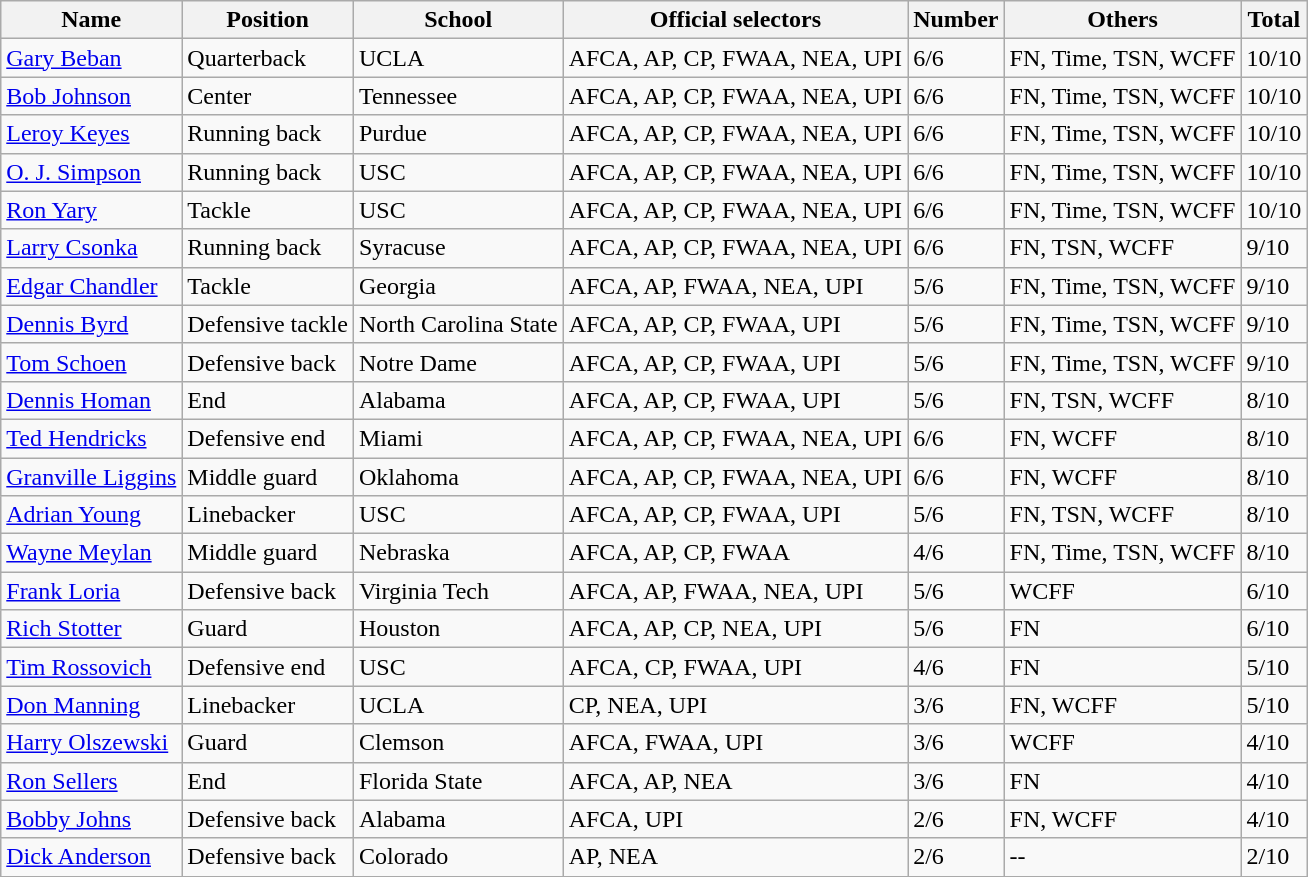<table class="wikitable sortable">
<tr>
<th bgcolor="#DDDDFF">Name</th>
<th bgcolor="#DDDDFF">Position</th>
<th bgcolor="#DDDDFF">School</th>
<th bgcolor="#DDDDFF">Official selectors</th>
<th bgcolor="#DDDDFF">Number</th>
<th bgcolor="#DDDDFF">Others</th>
<th bgcolor="#DDDDFF">Total</th>
</tr>
<tr align="left">
<td><a href='#'>Gary Beban</a></td>
<td>Quarterback</td>
<td>UCLA</td>
<td>AFCA, AP, CP, FWAA, NEA, UPI</td>
<td>6/6</td>
<td>FN, Time, TSN, WCFF</td>
<td>10/10</td>
</tr>
<tr>
<td><a href='#'>Bob Johnson</a></td>
<td>Center</td>
<td>Tennessee</td>
<td>AFCA, AP, CP, FWAA, NEA, UPI</td>
<td>6/6</td>
<td>FN, Time, TSN, WCFF</td>
<td>10/10</td>
</tr>
<tr>
<td><a href='#'>Leroy Keyes</a></td>
<td>Running back</td>
<td>Purdue</td>
<td>AFCA, AP, CP, FWAA, NEA, UPI</td>
<td>6/6</td>
<td>FN, Time, TSN, WCFF</td>
<td>10/10</td>
</tr>
<tr>
<td><a href='#'>O. J. Simpson</a></td>
<td>Running back</td>
<td>USC</td>
<td>AFCA, AP, CP, FWAA, NEA, UPI</td>
<td>6/6</td>
<td>FN, Time, TSN, WCFF</td>
<td>10/10</td>
</tr>
<tr>
<td><a href='#'>Ron Yary</a></td>
<td>Tackle</td>
<td>USC</td>
<td>AFCA, AP, CP, FWAA, NEA, UPI</td>
<td>6/6</td>
<td>FN, Time, TSN, WCFF</td>
<td>10/10</td>
</tr>
<tr>
<td><a href='#'>Larry Csonka</a></td>
<td>Running back</td>
<td>Syracuse</td>
<td>AFCA, AP, CP, FWAA, NEA, UPI</td>
<td>6/6</td>
<td>FN, TSN, WCFF</td>
<td>9/10</td>
</tr>
<tr>
<td><a href='#'>Edgar Chandler</a></td>
<td>Tackle</td>
<td>Georgia</td>
<td>AFCA, AP, FWAA, NEA, UPI</td>
<td>5/6</td>
<td>FN, Time, TSN, WCFF</td>
<td>9/10</td>
</tr>
<tr>
<td><a href='#'>Dennis Byrd</a></td>
<td>Defensive tackle</td>
<td>North Carolina State</td>
<td>AFCA, AP, CP, FWAA, UPI</td>
<td>5/6</td>
<td>FN, Time, TSN, WCFF</td>
<td>9/10</td>
</tr>
<tr>
<td><a href='#'>Tom Schoen</a></td>
<td>Defensive back</td>
<td>Notre Dame</td>
<td>AFCA, AP, CP, FWAA, UPI</td>
<td>5/6</td>
<td>FN, Time, TSN, WCFF</td>
<td>9/10</td>
</tr>
<tr>
<td><a href='#'>Dennis Homan</a></td>
<td>End</td>
<td>Alabama</td>
<td>AFCA, AP, CP, FWAA, UPI</td>
<td>5/6</td>
<td>FN, TSN, WCFF</td>
<td>8/10</td>
</tr>
<tr>
<td><a href='#'>Ted Hendricks</a></td>
<td>Defensive end</td>
<td>Miami</td>
<td>AFCA, AP, CP, FWAA, NEA, UPI</td>
<td>6/6</td>
<td>FN, WCFF</td>
<td>8/10</td>
</tr>
<tr>
<td><a href='#'>Granville Liggins</a></td>
<td>Middle guard</td>
<td>Oklahoma</td>
<td>AFCA, AP, CP, FWAA, NEA, UPI</td>
<td>6/6</td>
<td>FN, WCFF</td>
<td>8/10</td>
</tr>
<tr>
<td><a href='#'>Adrian Young</a></td>
<td>Linebacker</td>
<td>USC</td>
<td>AFCA, AP, CP, FWAA, UPI</td>
<td>5/6</td>
<td>FN, TSN, WCFF</td>
<td>8/10</td>
</tr>
<tr>
<td><a href='#'>Wayne Meylan</a></td>
<td>Middle guard</td>
<td>Nebraska</td>
<td>AFCA, AP, CP, FWAA</td>
<td>4/6</td>
<td>FN, Time, TSN, WCFF</td>
<td>8/10</td>
</tr>
<tr>
<td><a href='#'>Frank Loria</a></td>
<td>Defensive back</td>
<td>Virginia Tech</td>
<td>AFCA, AP, FWAA, NEA, UPI</td>
<td>5/6</td>
<td>WCFF</td>
<td>6/10</td>
</tr>
<tr>
<td><a href='#'>Rich Stotter</a></td>
<td>Guard</td>
<td>Houston</td>
<td>AFCA, AP, CP, NEA, UPI</td>
<td>5/6</td>
<td>FN</td>
<td>6/10</td>
</tr>
<tr>
<td><a href='#'>Tim Rossovich</a></td>
<td>Defensive end</td>
<td>USC</td>
<td>AFCA, CP, FWAA, UPI</td>
<td>4/6</td>
<td>FN</td>
<td>5/10</td>
</tr>
<tr>
<td><a href='#'>Don Manning</a></td>
<td>Linebacker</td>
<td>UCLA</td>
<td>CP, NEA, UPI</td>
<td>3/6</td>
<td>FN, WCFF</td>
<td>5/10</td>
</tr>
<tr>
<td><a href='#'>Harry Olszewski</a></td>
<td>Guard</td>
<td>Clemson</td>
<td>AFCA, FWAA, UPI</td>
<td>3/6</td>
<td>WCFF</td>
<td>4/10</td>
</tr>
<tr>
<td><a href='#'>Ron Sellers</a></td>
<td>End</td>
<td>Florida State</td>
<td>AFCA, AP, NEA</td>
<td>3/6</td>
<td>FN</td>
<td>4/10</td>
</tr>
<tr>
<td><a href='#'>Bobby Johns</a></td>
<td>Defensive back</td>
<td>Alabama</td>
<td>AFCA, UPI</td>
<td>2/6</td>
<td>FN, WCFF</td>
<td>4/10</td>
</tr>
<tr>
<td><a href='#'>Dick Anderson</a></td>
<td>Defensive back</td>
<td>Colorado</td>
<td>AP, NEA</td>
<td>2/6</td>
<td>--</td>
<td>2/10</td>
</tr>
</table>
